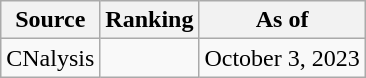<table class="wikitable" style="text-align:center">
<tr>
<th>Source</th>
<th>Ranking</th>
<th>As of</th>
</tr>
<tr>
<td align=left>CNalysis</td>
<td></td>
<td>October 3, 2023</td>
</tr>
</table>
